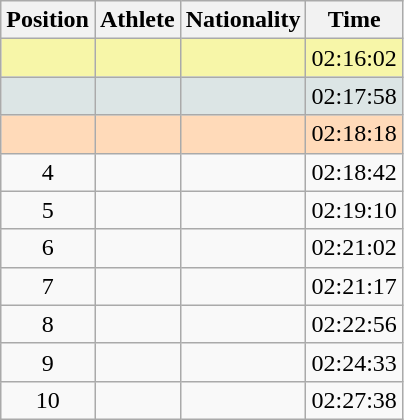<table class="wikitable sortable">
<tr>
<th scope="col">Position</th>
<th scope="col">Athlete</th>
<th scope="col">Nationality</th>
<th scope="col">Time</th>
</tr>
<tr bgcolor="#F7F6A8">
<td align=center></td>
<td></td>
<td></td>
<td>02:16:02</td>
</tr>
<tr bgcolor="#DCE5E5">
<td align=center></td>
<td></td>
<td></td>
<td>02:17:58</td>
</tr>
<tr bgcolor="#FFDAB9">
<td align=center></td>
<td></td>
<td></td>
<td>02:18:18</td>
</tr>
<tr>
<td align=center>4</td>
<td></td>
<td></td>
<td>02:18:42</td>
</tr>
<tr>
<td align=center>5</td>
<td></td>
<td></td>
<td>02:19:10</td>
</tr>
<tr>
<td align=center>6</td>
<td></td>
<td></td>
<td>02:21:02</td>
</tr>
<tr>
<td align=center>7</td>
<td></td>
<td></td>
<td>02:21:17</td>
</tr>
<tr>
<td align=center>8</td>
<td></td>
<td></td>
<td>02:22:56</td>
</tr>
<tr>
<td align=center>9</td>
<td></td>
<td></td>
<td>02:24:33</td>
</tr>
<tr>
<td align=center>10</td>
<td></td>
<td></td>
<td>02:27:38</td>
</tr>
</table>
